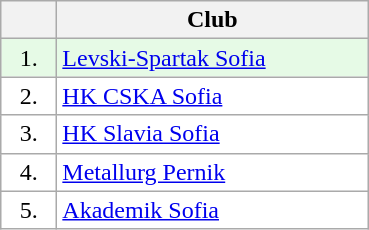<table class="wikitable">
<tr>
<th width="30"></th>
<th width="200">Club</th>
</tr>
<tr bgcolor="#e6fae6" align="center">
<td>1.</td>
<td align="left"><a href='#'>Levski-Spartak Sofia</a></td>
</tr>
<tr bgcolor="#FFFFFF" align="center">
<td>2.</td>
<td align="left"><a href='#'>HK CSKA Sofia</a></td>
</tr>
<tr bgcolor="#FFFFFF" align="center">
<td>3.</td>
<td align="left"><a href='#'>HK Slavia Sofia</a></td>
</tr>
<tr bgcolor="#FFFFFF" align="center">
<td>4.</td>
<td align="left"><a href='#'>Metallurg Pernik</a></td>
</tr>
<tr bgcolor="#FFFFFF" align="center">
<td>5.</td>
<td align="left"><a href='#'>Akademik Sofia</a></td>
</tr>
</table>
